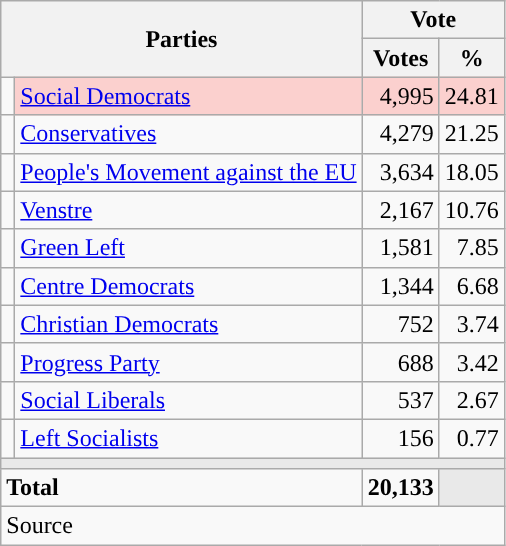<table class="wikitable" style="text-align:right;">
<tr>
<th style="text-align:centre;" rowspan="2" colspan="2" width="225">Parties</th>
<th colspan="3">Vote</th>
</tr>
<tr>
<th width="15">Votes</th>
<th width="15">%</th>
</tr>
<tr>
<td width="2" style="color:inherit;background:"></td>
<td bgcolor=#fbd0ce   align="left"><a href='#'>Social Democrats</a></td>
<td bgcolor=#fbd0ce>4,995</td>
<td bgcolor=#fbd0ce>24.81</td>
</tr>
<tr>
<td width="2" style="color:inherit;background:"></td>
<td align="left"><a href='#'>Conservatives</a></td>
<td>4,279</td>
<td>21.25</td>
</tr>
<tr>
<td width="2" style="color:inherit;background:"></td>
<td align="left"><a href='#'>People's Movement against the EU</a></td>
<td>3,634</td>
<td>18.05</td>
</tr>
<tr>
<td width="2" style="color:inherit;background:"></td>
<td align="left"><a href='#'>Venstre</a></td>
<td>2,167</td>
<td>10.76</td>
</tr>
<tr>
<td width="2" style="color:inherit;background:"></td>
<td align="left"><a href='#'>Green Left</a></td>
<td>1,581</td>
<td>7.85</td>
</tr>
<tr>
<td width="2" style="color:inherit;background:"></td>
<td align="left"><a href='#'>Centre Democrats</a></td>
<td>1,344</td>
<td>6.68</td>
</tr>
<tr>
<td width="2" style="color:inherit;background:"></td>
<td align="left"><a href='#'>Christian Democrats</a></td>
<td>752</td>
<td>3.74</td>
</tr>
<tr>
<td width="2" style="color:inherit;background:"></td>
<td align="left"><a href='#'>Progress Party</a></td>
<td>688</td>
<td>3.42</td>
</tr>
<tr>
<td width="2" style="color:inherit;background:"></td>
<td align="left"><a href='#'>Social Liberals</a></td>
<td>537</td>
<td>2.67</td>
</tr>
<tr>
<td width="2" style="color:inherit;background:"></td>
<td align="left"><a href='#'>Left Socialists</a></td>
<td>156</td>
<td>0.77</td>
</tr>
<tr>
<td colspan="7" bgcolor="#E9E9E9"></td>
</tr>
<tr>
<td align="left" colspan="2"><strong>Total</strong></td>
<td><strong>20,133</strong></td>
<td bgcolor="#E9E9E9" colspan="2"></td>
</tr>
<tr>
<td align="left" colspan="6">Source</td>
</tr>
</table>
